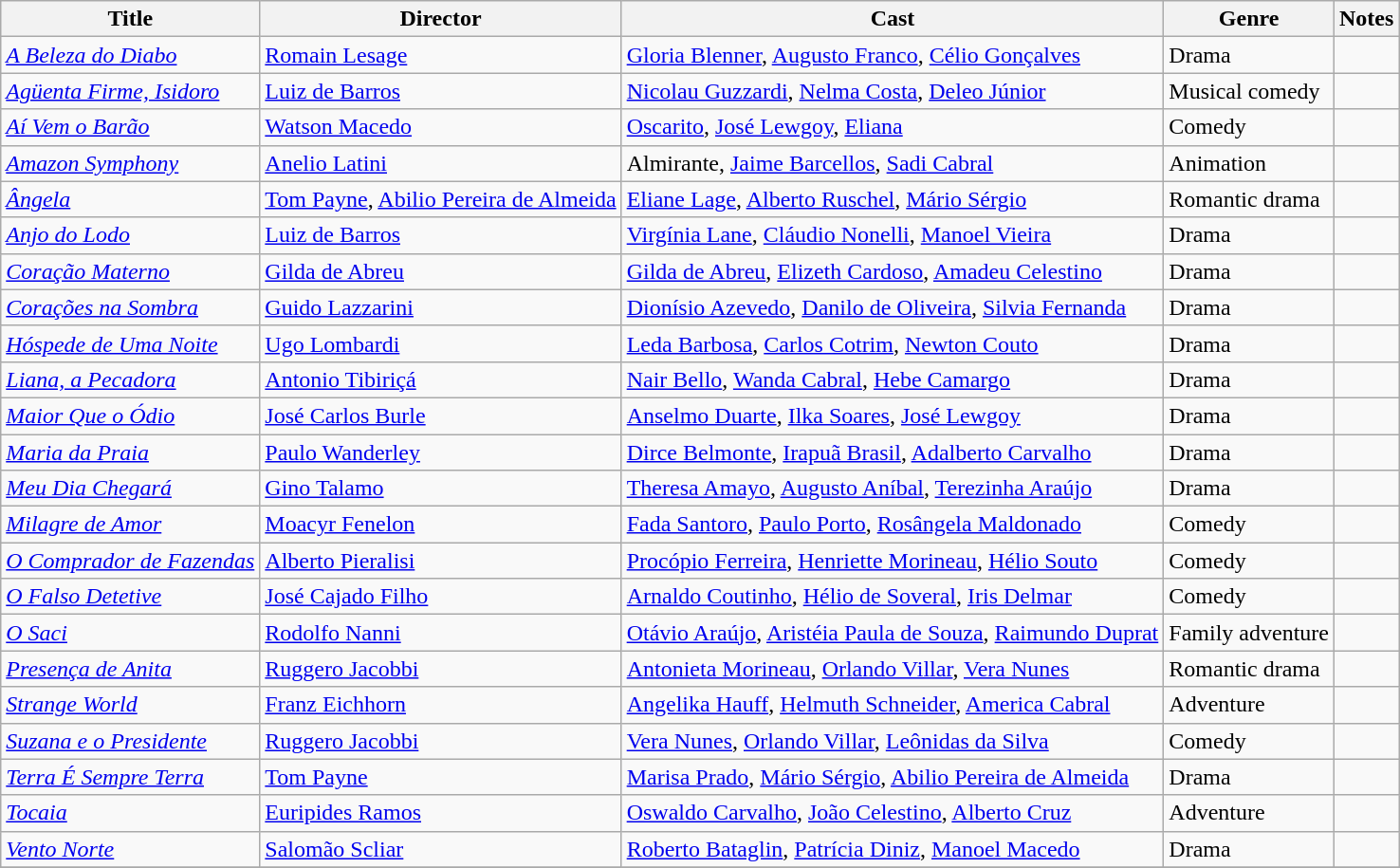<table class="wikitable">
<tr>
<th>Title</th>
<th>Director</th>
<th>Cast</th>
<th>Genre</th>
<th>Notes</th>
</tr>
<tr>
<td><em><a href='#'>A Beleza do Diabo</a></em></td>
<td><a href='#'>Romain Lesage</a></td>
<td><a href='#'>Gloria Blenner</a>, <a href='#'>Augusto Franco</a>, <a href='#'>Célio Gonçalves</a></td>
<td>Drama</td>
<td></td>
</tr>
<tr>
<td><em><a href='#'>Agüenta Firme, Isidoro</a></em></td>
<td><a href='#'>Luiz de Barros</a></td>
<td><a href='#'>Nicolau Guzzardi</a>, <a href='#'>Nelma Costa</a>, <a href='#'>Deleo Júnior</a></td>
<td>Musical comedy</td>
<td></td>
</tr>
<tr>
<td><em><a href='#'>Aí Vem o Barão</a></em></td>
<td><a href='#'>Watson Macedo</a></td>
<td><a href='#'>Oscarito</a>, <a href='#'>José Lewgoy</a>, <a href='#'>Eliana</a></td>
<td>Comedy</td>
<td></td>
</tr>
<tr>
<td><em><a href='#'>Amazon Symphony</a></em></td>
<td><a href='#'>Anelio Latini </a></td>
<td>Almirante, <a href='#'>Jaime Barcellos</a>, <a href='#'>Sadi Cabral</a></td>
<td>Animation</td>
<td></td>
</tr>
<tr>
<td><em><a href='#'>Ângela</a></em></td>
<td><a href='#'>Tom Payne</a>, <a href='#'>Abilio Pereira de Almeida</a></td>
<td><a href='#'>Eliane Lage</a>, <a href='#'>Alberto Ruschel</a>, <a href='#'>Mário Sérgio</a></td>
<td>Romantic drama</td>
<td></td>
</tr>
<tr>
<td><em><a href='#'>Anjo do Lodo</a></em></td>
<td><a href='#'>Luiz de Barros</a></td>
<td><a href='#'>Virgínia Lane</a>, <a href='#'>Cláudio Nonelli</a>, <a href='#'>Manoel Vieira</a></td>
<td>Drama</td>
<td></td>
</tr>
<tr>
<td><em><a href='#'>Coração Materno </a></em></td>
<td><a href='#'>Gilda de Abreu</a></td>
<td><a href='#'>Gilda de Abreu</a>, <a href='#'>Elizeth Cardoso</a>, <a href='#'>Amadeu Celestino</a></td>
<td>Drama</td>
<td></td>
</tr>
<tr>
<td><em><a href='#'>Corações na Sombra </a></em></td>
<td><a href='#'>Guido Lazzarini</a></td>
<td><a href='#'>Dionísio Azevedo</a>, <a href='#'>Danilo de Oliveira</a>, <a href='#'>Silvia Fernanda</a></td>
<td>Drama</td>
<td></td>
</tr>
<tr>
<td><em><a href='#'>Hóspede de Uma Noite</a></em></td>
<td><a href='#'>Ugo Lombardi</a></td>
<td><a href='#'>Leda Barbosa</a>, <a href='#'>Carlos Cotrim</a>, <a href='#'>Newton Couto</a></td>
<td>Drama</td>
<td></td>
</tr>
<tr>
<td><em><a href='#'>Liana, a Pecadora</a></em></td>
<td><a href='#'>Antonio Tibiriçá</a></td>
<td><a href='#'>Nair Bello</a>, <a href='#'>Wanda Cabral</a>, <a href='#'>Hebe Camargo</a></td>
<td>Drama</td>
<td></td>
</tr>
<tr>
<td><em><a href='#'>Maior Que o Ódio</a></em></td>
<td><a href='#'>José Carlos Burle</a></td>
<td><a href='#'>Anselmo Duarte</a>, <a href='#'>Ilka Soares</a>, <a href='#'>José Lewgoy</a></td>
<td>Drama</td>
<td></td>
</tr>
<tr>
<td><em><a href='#'>Maria da Praia </a></em></td>
<td><a href='#'>Paulo Wanderley </a></td>
<td><a href='#'>Dirce Belmonte</a>, <a href='#'>Irapuã Brasil</a>, <a href='#'>Adalberto Carvalho</a></td>
<td>Drama</td>
<td></td>
</tr>
<tr>
<td><em><a href='#'>Meu Dia Chegará </a></em></td>
<td><a href='#'>Gino Talamo</a></td>
<td><a href='#'>Theresa Amayo</a>, <a href='#'>Augusto Aníbal</a>, <a href='#'>Terezinha Araújo</a></td>
<td>Drama</td>
<td></td>
</tr>
<tr>
<td><em><a href='#'>Milagre de Amor</a></em></td>
<td><a href='#'>Moacyr Fenelon </a></td>
<td><a href='#'>Fada Santoro</a>, <a href='#'>Paulo Porto</a>, <a href='#'>Rosângela Maldonado</a></td>
<td>Comedy</td>
<td></td>
</tr>
<tr>
<td><em><a href='#'>O Comprador de Fazendas</a></em></td>
<td><a href='#'>Alberto Pieralisi</a></td>
<td><a href='#'>Procópio Ferreira</a>, <a href='#'>Henriette Morineau</a>, <a href='#'>Hélio Souto</a></td>
<td>Comedy</td>
<td></td>
</tr>
<tr>
<td><em><a href='#'>O Falso Detetive</a></em></td>
<td><a href='#'>José Cajado Filho</a></td>
<td><a href='#'>Arnaldo Coutinho</a>, <a href='#'>Hélio de Soveral</a>, <a href='#'>Iris Delmar</a></td>
<td>Comedy</td>
<td></td>
</tr>
<tr>
<td><em><a href='#'>O Saci</a> </em></td>
<td><a href='#'>Rodolfo Nanni</a></td>
<td><a href='#'>Otávio Araújo</a>, <a href='#'>Aristéia Paula de Souza</a>, <a href='#'>Raimundo Duprat</a></td>
<td>Family adventure</td>
<td></td>
</tr>
<tr>
<td><em><a href='#'>Presença de Anita</a></em></td>
<td><a href='#'>Ruggero Jacobbi</a></td>
<td><a href='#'>Antonieta Morineau</a>, <a href='#'>Orlando Villar</a>, <a href='#'>Vera Nunes</a></td>
<td>Romantic drama</td>
<td></td>
</tr>
<tr>
<td><em><a href='#'>Strange World</a></em></td>
<td><a href='#'>Franz Eichhorn </a></td>
<td><a href='#'>Angelika Hauff</a>, <a href='#'>Helmuth Schneider</a>, <a href='#'>America Cabral</a></td>
<td>Adventure</td>
<td></td>
</tr>
<tr>
<td><em><a href='#'>Suzana e o Presidente</a></em></td>
<td><a href='#'>Ruggero Jacobbi </a></td>
<td><a href='#'>Vera Nunes</a>, <a href='#'>Orlando Villar</a>, <a href='#'>Leônidas da Silva</a></td>
<td>Comedy</td>
<td></td>
</tr>
<tr>
<td><em><a href='#'>Terra É Sempre Terra</a></em></td>
<td><a href='#'>Tom Payne</a></td>
<td><a href='#'>Marisa Prado</a>, <a href='#'>Mário Sérgio</a>, <a href='#'>Abilio Pereira de Almeida</a></td>
<td>Drama</td>
<td></td>
</tr>
<tr>
<td><em><a href='#'>Tocaia</a></em></td>
<td><a href='#'>Euripides Ramos </a></td>
<td><a href='#'>Oswaldo Carvalho</a>, <a href='#'>João Celestino</a>, <a href='#'>Alberto Cruz</a></td>
<td>Adventure</td>
<td></td>
</tr>
<tr>
<td><em><a href='#'>Vento Norte</a></em></td>
<td><a href='#'>Salomão Scliar</a></td>
<td><a href='#'>Roberto Bataglin</a>, <a href='#'>Patrícia Diniz</a>, <a href='#'>Manoel Macedo</a></td>
<td>Drama</td>
<td></td>
</tr>
<tr>
</tr>
</table>
